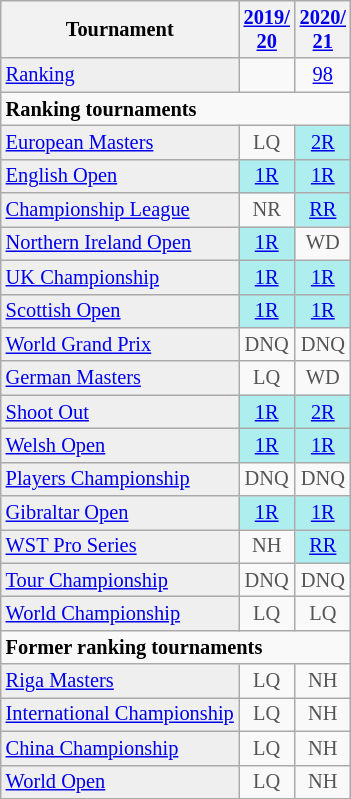<table class="wikitable" style="font-size:85%;">
<tr>
<th>Tournament</th>
<th><a href='#'>2019/<br>20</a></th>
<th><a href='#'>2020/<br>21</a></th>
</tr>
<tr>
<td style="background:#EFEFEF;"><a href='#'>Ranking</a></td>
<td align="center"></td>
<td align="center"><a href='#'>98</a></td>
</tr>
<tr>
<td colspan="10"><strong>Ranking tournaments</strong></td>
</tr>
<tr>
<td style="background:#EFEFEF;"><a href='#'>European Masters</a></td>
<td align="center" style="color:#555555;">LQ</td>
<td align="center" style="background:#afeeee;"><a href='#'>2R</a></td>
</tr>
<tr>
<td style="background:#EFEFEF;"><a href='#'>English Open</a></td>
<td align="center" style="background:#afeeee;"><a href='#'>1R</a></td>
<td align="center" style="background:#afeeee;"><a href='#'>1R</a></td>
</tr>
<tr>
<td style="background:#EFEFEF;"><a href='#'>Championship League</a></td>
<td align="center" style="color:#555555;">NR</td>
<td align="center" style="background:#afeeee;"><a href='#'>RR</a></td>
</tr>
<tr>
<td style="background:#EFEFEF;"><a href='#'>Northern Ireland Open</a></td>
<td align="center" style="background:#afeeee;"><a href='#'>1R</a></td>
<td align="center" style="color:#555555;">WD</td>
</tr>
<tr>
<td style="background:#EFEFEF;"><a href='#'>UK Championship</a></td>
<td align="center" style="background:#afeeee;"><a href='#'>1R</a></td>
<td align="center" style="background:#afeeee;"><a href='#'>1R</a></td>
</tr>
<tr>
<td style="background:#EFEFEF;"><a href='#'>Scottish Open</a></td>
<td align="center" style="background:#afeeee;"><a href='#'>1R</a></td>
<td align="center" style="background:#afeeee;"><a href='#'>1R</a></td>
</tr>
<tr>
<td style="background:#EFEFEF;"><a href='#'>World Grand Prix</a></td>
<td align="center" style="color:#555555;">DNQ</td>
<td align="center" style="color:#555555;">DNQ</td>
</tr>
<tr>
<td style="background:#EFEFEF;"><a href='#'>German Masters</a></td>
<td align="center" style="color:#555555;">LQ</td>
<td align="center" style="color:#555555;">WD</td>
</tr>
<tr>
<td style="background:#EFEFEF;"><a href='#'>Shoot Out</a></td>
<td align="center" style="background:#afeeee;"><a href='#'>1R</a></td>
<td align="center" style="background:#afeeee;"><a href='#'>2R</a></td>
</tr>
<tr>
<td style="background:#EFEFEF;"><a href='#'>Welsh Open</a></td>
<td align="center" style="background:#afeeee;"><a href='#'>1R</a></td>
<td align="center" style="background:#afeeee;"><a href='#'>1R</a></td>
</tr>
<tr>
<td style="background:#EFEFEF;"><a href='#'>Players Championship</a></td>
<td align="center" style="color:#555555;">DNQ</td>
<td align="center" style="color:#555555;">DNQ</td>
</tr>
<tr>
<td style="background:#EFEFEF;"><a href='#'>Gibraltar Open</a></td>
<td align="center" style="background:#afeeee;"><a href='#'>1R</a></td>
<td align="center" style="background:#afeeee;"><a href='#'>1R</a></td>
</tr>
<tr>
<td style="background:#EFEFEF;"><a href='#'>WST Pro Series</a></td>
<td align="center" style="color:#555555;">NH</td>
<td align="center" style="background:#afeeee;"><a href='#'>RR</a></td>
</tr>
<tr>
<td style="background:#EFEFEF;"><a href='#'>Tour Championship</a></td>
<td align="center" style="color:#555555;">DNQ</td>
<td align="center" style="color:#555555;">DNQ</td>
</tr>
<tr>
<td style="background:#EFEFEF;"><a href='#'>World Championship</a></td>
<td align="center" style="color:#555555;">LQ</td>
<td align="center" style="color:#555555;">LQ</td>
</tr>
<tr>
<td colspan="10"><strong>Former ranking tournaments</strong></td>
</tr>
<tr>
<td style="background:#EFEFEF;"><a href='#'>Riga Masters</a></td>
<td align="center" style="color:#555555;">LQ</td>
<td align="center" style="color:#555555;">NH</td>
</tr>
<tr>
<td style="background:#EFEFEF;"><a href='#'>International Championship</a></td>
<td align="center" style="color:#555555;">LQ</td>
<td align="center" style="color:#555555;">NH</td>
</tr>
<tr>
<td style="background:#EFEFEF;"><a href='#'>China Championship</a></td>
<td align="center" style="color:#555555;">LQ</td>
<td align="center" style="color:#555555;">NH</td>
</tr>
<tr>
<td style="background:#EFEFEF;"><a href='#'>World Open</a></td>
<td align="center" style="color:#555555;">LQ</td>
<td align="center" style="color:#555555;">NH</td>
</tr>
</table>
